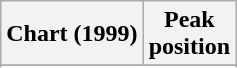<table class="wikitable sortable">
<tr>
<th>Chart (1999)</th>
<th>Peak<br>position</th>
</tr>
<tr>
</tr>
<tr>
</tr>
<tr>
</tr>
</table>
